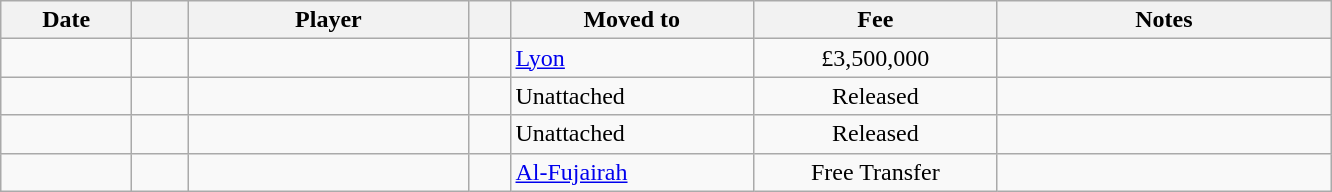<table class="wikitable sortable">
<tr>
<th style="width:80px;">Date</th>
<th style="width:30px;"></th>
<th style="width:180px;">Player</th>
<th style="width:20px;"></th>
<th style="width:155px;">Moved to</th>
<th style="width:155px;" class="unsortable">Fee</th>
<th style="width:215px;" class="unsortable">Notes</th>
</tr>
<tr>
<td></td>
<td align=center></td>
<td> </td>
<td></td>
<td> <a href='#'>Lyon</a></td>
<td align=center>£3,500,000</td>
<td align=center></td>
</tr>
<tr>
<td></td>
<td align=center></td>
<td> </td>
<td></td>
<td>Unattached</td>
<td align=center>Released</td>
<td align=center></td>
</tr>
<tr>
<td></td>
<td align=center></td>
<td> </td>
<td></td>
<td>Unattached</td>
<td align=center>Released</td>
<td align=center></td>
</tr>
<tr>
<td></td>
<td align=center></td>
<td> </td>
<td></td>
<td> <a href='#'>Al-Fujairah</a></td>
<td align=center>Free Transfer</td>
<td align=center></td>
</tr>
</table>
